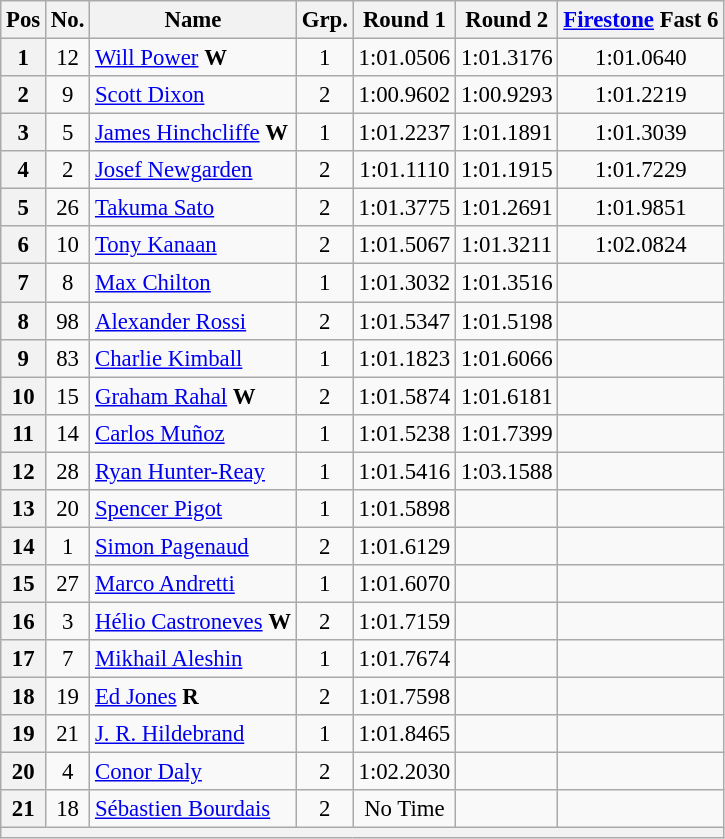<table class="wikitable sortable" style="text-align:center; font-size: 95%;">
<tr>
<th>Pos</th>
<th>No.</th>
<th>Name</th>
<th>Grp.</th>
<th>Round 1</th>
<th>Round 2</th>
<th><a href='#'>Firestone</a> Fast 6</th>
</tr>
<tr>
<th scope="row">1</th>
<td>12</td>
<td align="left"> <a href='#'>Will Power</a> <strong><span>W</span></strong></td>
<td>1</td>
<td>1:01.0506</td>
<td>1:01.3176</td>
<td>1:01.0640</td>
</tr>
<tr>
<th scope="row">2</th>
<td>9</td>
<td align="left"> <a href='#'>Scott Dixon</a></td>
<td>2</td>
<td>1:00.9602</td>
<td>1:00.9293</td>
<td>1:01.2219</td>
</tr>
<tr>
<th scope="row">3</th>
<td>5</td>
<td align="left"> <a href='#'>James Hinchcliffe</a> <strong><span>W</span></strong></td>
<td>1</td>
<td>1:01.2237</td>
<td>1:01.1891</td>
<td>1:01.3039</td>
</tr>
<tr>
<th scope="row">4</th>
<td>2</td>
<td align="left"> <a href='#'>Josef Newgarden</a></td>
<td>2</td>
<td>1:01.1110</td>
<td>1:01.1915</td>
<td>1:01.7229</td>
</tr>
<tr>
<th scope="row">5</th>
<td>26</td>
<td align="left"> <a href='#'>Takuma Sato</a></td>
<td>2</td>
<td>1:01.3775</td>
<td>1:01.2691</td>
<td>1:01.9851</td>
</tr>
<tr>
<th scope="row">6</th>
<td>10</td>
<td align="left"> <a href='#'>Tony Kanaan</a></td>
<td>2</td>
<td>1:01.5067</td>
<td>1:01.3211</td>
<td>1:02.0824</td>
</tr>
<tr>
<th scope="row">7</th>
<td>8</td>
<td align="left"> <a href='#'>Max Chilton</a></td>
<td>1</td>
<td>1:01.3032</td>
<td>1:01.3516</td>
<td></td>
</tr>
<tr>
<th scope="row">8</th>
<td>98</td>
<td align="left"> <a href='#'>Alexander Rossi</a></td>
<td>2</td>
<td>1:01.5347</td>
<td>1:01.5198</td>
<td></td>
</tr>
<tr>
<th scope="row">9</th>
<td>83</td>
<td align="left"> <a href='#'>Charlie Kimball</a></td>
<td>1</td>
<td>1:01.1823</td>
<td>1:01.6066</td>
<td></td>
</tr>
<tr>
<th scope="row">10</th>
<td>15</td>
<td align="left"> <a href='#'>Graham Rahal</a> <strong><span>W</span></strong></td>
<td>2</td>
<td>1:01.5874</td>
<td>1:01.6181</td>
<td></td>
</tr>
<tr>
<th scope="row">11</th>
<td>14</td>
<td align="left"> <a href='#'>Carlos Muñoz</a></td>
<td>1</td>
<td>1:01.5238</td>
<td>1:01.7399</td>
<td></td>
</tr>
<tr>
<th scope="row">12</th>
<td>28</td>
<td align="left"> <a href='#'>Ryan Hunter-Reay</a></td>
<td>1</td>
<td>1:01.5416</td>
<td>1:03.1588</td>
<td></td>
</tr>
<tr>
<th scope="row">13</th>
<td>20</td>
<td align="left"> <a href='#'>Spencer Pigot</a></td>
<td>1</td>
<td>1:01.5898</td>
<td></td>
<td></td>
</tr>
<tr>
<th scope="row">14</th>
<td>1</td>
<td align="left"> <a href='#'>Simon Pagenaud</a></td>
<td>2</td>
<td>1:01.6129</td>
<td></td>
<td></td>
</tr>
<tr>
<th scope="row">15</th>
<td>27</td>
<td align="left"> <a href='#'>Marco Andretti</a></td>
<td>1</td>
<td>1:01.6070</td>
<td></td>
<td></td>
</tr>
<tr>
<th scope="row">16</th>
<td>3</td>
<td align="left"> <a href='#'>Hélio Castroneves</a> <strong><span>W</span></strong></td>
<td>2</td>
<td>1:01.7159</td>
<td></td>
<td></td>
</tr>
<tr>
<th scope="row">17</th>
<td>7</td>
<td align="left"> <a href='#'>Mikhail Aleshin</a></td>
<td>1</td>
<td>1:01.7674</td>
<td></td>
<td></td>
</tr>
<tr>
<th scope="row">18</th>
<td>19</td>
<td align="left"> <a href='#'>Ed Jones</a> <strong><span>R</span></strong></td>
<td>2</td>
<td>1:01.7598</td>
<td></td>
<td></td>
</tr>
<tr>
<th scope="row">19</th>
<td>21</td>
<td align="left"> <a href='#'>J. R. Hildebrand</a></td>
<td>1</td>
<td>1:01.8465</td>
<td></td>
<td></td>
</tr>
<tr>
<th scope="row">20</th>
<td>4</td>
<td align="left"> <a href='#'>Conor Daly</a></td>
<td>2</td>
<td>1:02.2030</td>
<td></td>
<td></td>
</tr>
<tr>
<th scope="row">21</th>
<td>18</td>
<td align="left"> <a href='#'>Sébastien Bourdais</a></td>
<td>2</td>
<td>No Time</td>
<td></td>
<td></td>
</tr>
<tr>
<th colspan=11></th>
</tr>
</table>
